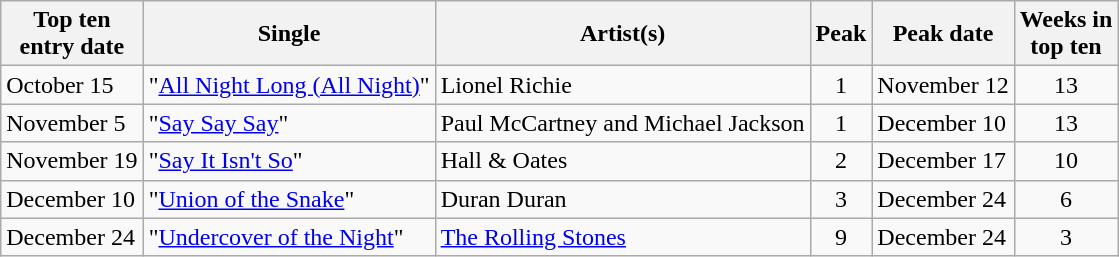<table class="wikitable sortable">
<tr>
<th>Top ten<br>entry date</th>
<th>Single</th>
<th>Artist(s)</th>
<th data-sort-type="number">Peak</th>
<th>Peak date</th>
<th data-sort-type="number">Weeks in<br>top ten</th>
</tr>
<tr>
<td>October 15</td>
<td>"<a href='#'>All Night Long (All Night)</a>"</td>
<td>Lionel Richie</td>
<td align=center>1</td>
<td>November 12</td>
<td align=center>13</td>
</tr>
<tr>
<td>November 5</td>
<td>"<a href='#'>Say Say Say</a>"</td>
<td>Paul McCartney and Michael Jackson</td>
<td align=center>1</td>
<td>December 10</td>
<td align=center>13</td>
</tr>
<tr>
<td>November 19</td>
<td>"<a href='#'>Say It Isn't So</a>"</td>
<td>Hall & Oates</td>
<td align=center>2</td>
<td>December 17</td>
<td align=center>10</td>
</tr>
<tr>
<td>December 10</td>
<td>"<a href='#'>Union of the Snake</a>"</td>
<td>Duran Duran</td>
<td align=center>3</td>
<td>December 24</td>
<td align=center>6</td>
</tr>
<tr>
<td>December 24</td>
<td>"<a href='#'>Undercover of the Night</a>"</td>
<td><a href='#'>The Rolling Stones</a></td>
<td align=center>9</td>
<td>December 24</td>
<td align=center>3</td>
</tr>
</table>
